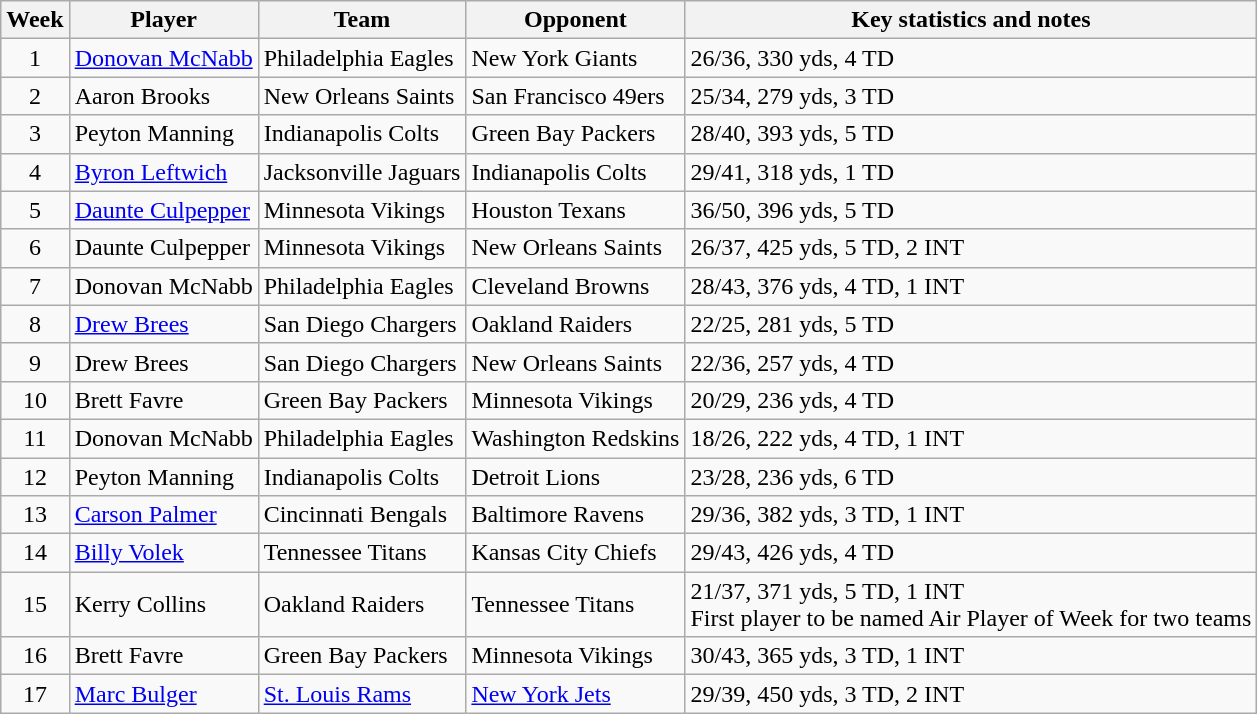<table class="wikitable">
<tr style="background:#efef;">
<th>Week</th>
<th>Player</th>
<th>Team</th>
<th>Opponent</th>
<th>Key statistics and notes</th>
</tr>
<tr>
<td align=center>1</td>
<td><a href='#'>Donovan McNabb</a></td>
<td>Philadelphia Eagles</td>
<td>New York Giants</td>
<td>26/36, 330 yds, 4 TD</td>
</tr>
<tr>
<td align=center>2</td>
<td>Aaron Brooks</td>
<td>New Orleans Saints</td>
<td>San Francisco 49ers</td>
<td>25/34, 279 yds, 3 TD</td>
</tr>
<tr>
<td align=center>3</td>
<td>Peyton Manning</td>
<td>Indianapolis Colts</td>
<td>Green Bay Packers</td>
<td>28/40, 393 yds, 5 TD</td>
</tr>
<tr>
<td align=center>4</td>
<td><a href='#'>Byron Leftwich</a></td>
<td>Jacksonville Jaguars</td>
<td>Indianapolis Colts</td>
<td>29/41, 318 yds, 1 TD</td>
</tr>
<tr>
<td align=center>5</td>
<td><a href='#'>Daunte Culpepper</a></td>
<td>Minnesota Vikings</td>
<td>Houston Texans</td>
<td>36/50, 396 yds, 5 TD</td>
</tr>
<tr>
<td align=center>6</td>
<td>Daunte Culpepper</td>
<td>Minnesota Vikings</td>
<td>New Orleans Saints</td>
<td>26/37, 425 yds, 5 TD, 2 INT</td>
</tr>
<tr>
<td align=center>7</td>
<td>Donovan McNabb</td>
<td>Philadelphia Eagles</td>
<td>Cleveland Browns</td>
<td>28/43, 376 yds, 4 TD, 1 INT</td>
</tr>
<tr>
<td align=center>8</td>
<td><a href='#'>Drew Brees</a></td>
<td>San Diego Chargers</td>
<td>Oakland Raiders</td>
<td>22/25, 281 yds, 5 TD</td>
</tr>
<tr>
<td align=center>9</td>
<td>Drew Brees</td>
<td>San Diego Chargers</td>
<td>New Orleans Saints</td>
<td>22/36, 257 yds, 4 TD</td>
</tr>
<tr>
<td align=center>10</td>
<td>Brett Favre</td>
<td>Green Bay Packers</td>
<td>Minnesota Vikings</td>
<td>20/29, 236 yds, 4 TD</td>
</tr>
<tr>
<td align=center>11</td>
<td>Donovan McNabb</td>
<td>Philadelphia Eagles</td>
<td>Washington Redskins</td>
<td>18/26, 222 yds, 4 TD, 1 INT</td>
</tr>
<tr>
<td align=center>12</td>
<td>Peyton Manning</td>
<td>Indianapolis Colts</td>
<td>Detroit Lions</td>
<td>23/28, 236 yds, 6 TD</td>
</tr>
<tr>
<td align=center>13</td>
<td><a href='#'>Carson Palmer</a></td>
<td>Cincinnati Bengals</td>
<td>Baltimore Ravens</td>
<td>29/36, 382 yds, 3 TD, 1 INT</td>
</tr>
<tr>
<td align=center>14</td>
<td><a href='#'>Billy Volek</a></td>
<td>Tennessee Titans</td>
<td>Kansas City Chiefs</td>
<td>29/43, 426 yds, 4 TD</td>
</tr>
<tr>
<td align=center>15</td>
<td>Kerry Collins</td>
<td>Oakland Raiders</td>
<td>Tennessee Titans</td>
<td>21/37, 371 yds, 5 TD, 1 INT<br>First player to be named Air Player of Week for two teams</td>
</tr>
<tr>
<td align=center>16</td>
<td>Brett Favre</td>
<td>Green Bay Packers</td>
<td>Minnesota Vikings</td>
<td>30/43, 365 yds, 3 TD, 1 INT</td>
</tr>
<tr>
<td align=center>17</td>
<td><a href='#'>Marc Bulger</a></td>
<td><a href='#'>St. Louis Rams</a></td>
<td><a href='#'>New York Jets</a></td>
<td>29/39, 450 yds, 3 TD, 2 INT</td>
</tr>
</table>
